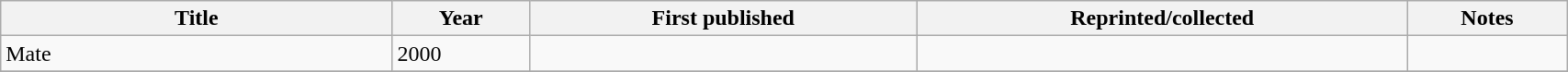<table class='wikitable sortable' width='90%'>
<tr>
<th width=25%>Title</th>
<th>Year</th>
<th>First published</th>
<th>Reprinted/collected</th>
<th>Notes</th>
</tr>
<tr>
<td>Mate</td>
<td>2000</td>
<td></td>
<td></td>
<td></td>
</tr>
<tr>
</tr>
</table>
